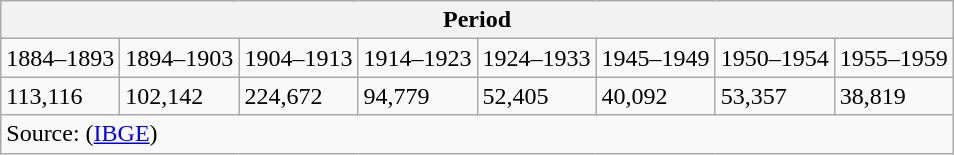<table class="wikitable">
<tr>
<th colspan="10">Period</th>
</tr>
<tr>
<td>1884–1893</td>
<td>1894–1903</td>
<td>1904–1913</td>
<td>1914–1923</td>
<td>1924–1933</td>
<td>1945–1949</td>
<td>1950–1954</td>
<td>1955–1959</td>
</tr>
<tr>
<td>113,116</td>
<td>102,142</td>
<td>224,672</td>
<td>94,779</td>
<td>52,405</td>
<td>40,092</td>
<td>53,357</td>
<td>38,819</td>
</tr>
<tr>
<td colspan="10">Source: (<a href='#'>IBGE</a>)</td>
</tr>
</table>
